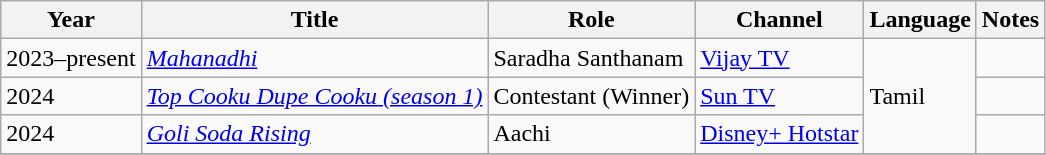<table class="wikitable sortable">
<tr>
<th>Year</th>
<th>Title</th>
<th>Role</th>
<th>Channel</th>
<th>Language</th>
<th class="unsortable">Notes</th>
</tr>
<tr>
<td>2023–present</td>
<td><em><a href='#'>Mahanadhi</a></em></td>
<td>Saradha Santhanam</td>
<td><a href='#'>Vijay TV</a></td>
<td rowspan="3">Tamil</td>
<td></td>
</tr>
<tr>
<td>2024</td>
<td><em><a href='#'>Top Cooku Dupe Cooku (season 1)</a></em></td>
<td>Contestant (Winner)</td>
<td><a href='#'>Sun TV</a></td>
<td></td>
</tr>
<tr>
<td>2024</td>
<td><em><a href='#'>Goli Soda Rising</a></em></td>
<td>Aachi</td>
<td><a href='#'>Disney+ Hotstar</a></td>
<td></td>
</tr>
<tr>
</tr>
</table>
